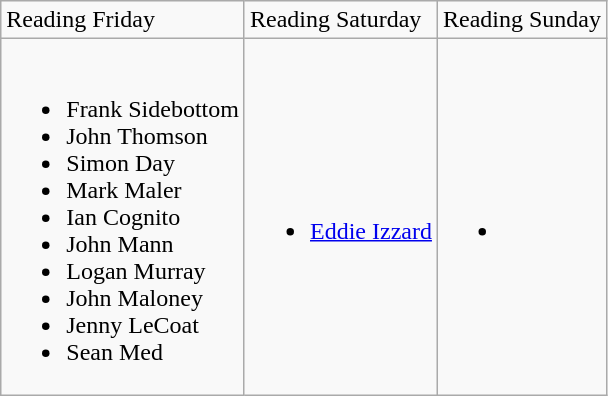<table class="wikitable">
<tr>
<td>Reading Friday</td>
<td>Reading Saturday</td>
<td>Reading Sunday</td>
</tr>
<tr>
<td><br><ul><li>Frank Sidebottom</li><li>John Thomson</li><li>Simon Day</li><li>Mark Maler</li><li>Ian Cognito</li><li>John Mann</li><li>Logan Murray</li><li>John Maloney</li><li>Jenny LeCoat</li><li>Sean Med</li></ul></td>
<td><br><ul><li><a href='#'>Eddie Izzard</a></li></ul></td>
<td><br><ul><li></li></ul></td>
</tr>
</table>
